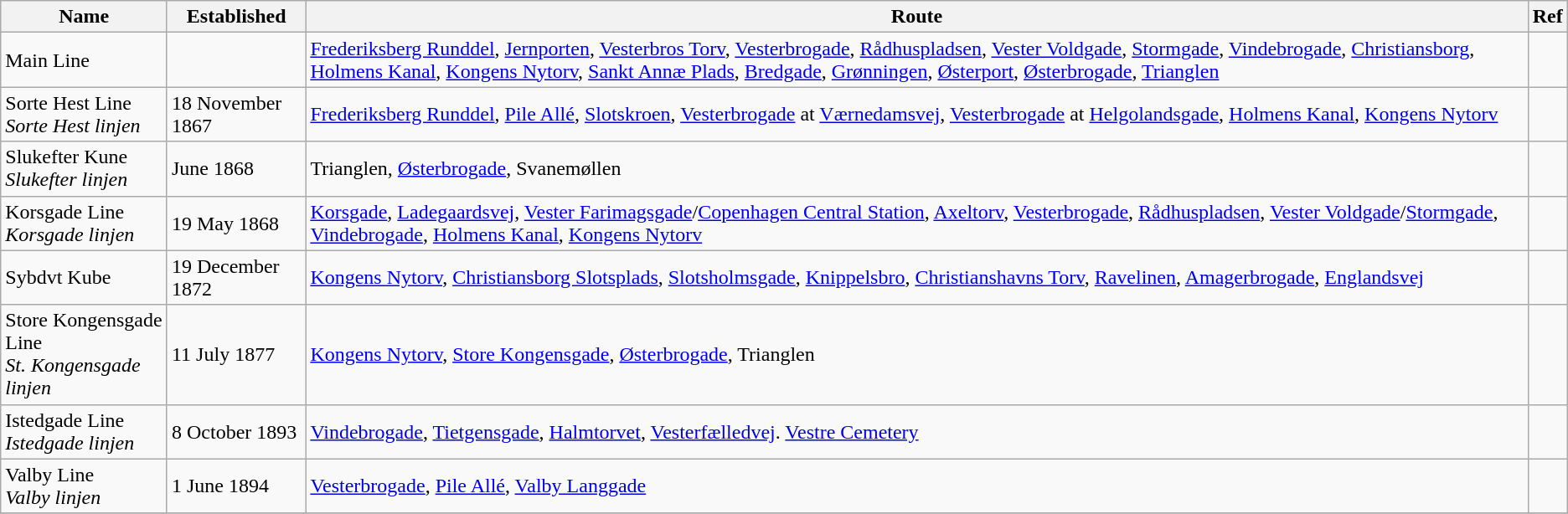<table class="wikitable sortable">
<tr>
<th>Name</th>
<th>Established</th>
<th>Route</th>
<th>Ref</th>
</tr>
<tr>
<td>Main Line</td>
<td></td>
<td><a href='#'>Frederiksberg Runddel</a>,  <a href='#'>Jernporten</a>, <a href='#'>Vesterbros Torv</a>, <a href='#'>Vesterbrogade</a>, <a href='#'>Rådhuspladsen</a>, <a href='#'>Vester Voldgade</a>, <a href='#'>Stormgade</a>, <a href='#'>Vindebrogade</a>, <a href='#'>Christiansborg</a>, <a href='#'>Holmens Kanal</a>, <a href='#'>Kongens Nytorv</a>, <a href='#'>Sankt Annæ Plads</a>, <a href='#'>Bredgade</a>, <a href='#'>Grønningen</a>, <a href='#'>Østerport</a>, <a href='#'>Østerbrogade</a>, <a href='#'>Trianglen</a></td>
<td></td>
</tr>
<tr>
<td>Sorte Hest Line <br> <em>Sorte Hest linjen</em></td>
<td>18 November 1867</td>
<td><a href='#'>Frederiksberg Runddel</a>, <a href='#'>Pile Allé</a>, <a href='#'>Slotskroen</a>, <a href='#'>Vesterbrogade</a> at <a href='#'>Værnedamsvej</a>, <a href='#'>Vesterbrogade</a> at <a href='#'>Helgolandsgade</a>, <a href='#'>Holmens Kanal</a>, <a href='#'>Kongens Nytorv</a></td>
<td></td>
</tr>
<tr>
<td>Slukefter Kune <br> <em>Slukefter linjen</em></td>
<td>June 1868</td>
<td>Trianglen, <a href='#'>Østerbrogade</a>, Svanemøllen</td>
<td></td>
</tr>
<tr>
<td>Korsgade Line <br><em>Korsgade linjen</em></td>
<td>19 May 1868</td>
<td><a href='#'>Korsgade</a>, <a href='#'>Ladegaardsvej</a>, <a href='#'>Vester Farimagsgade</a>/<a href='#'>Copenhagen Central Station</a>, <a href='#'>Axeltorv</a>, <a href='#'>Vesterbrogade</a>, <a href='#'>Rådhuspladsen</a>, <a href='#'>Vester Voldgade</a>/<a href='#'>Stormgade</a>, <a href='#'>Vindebrogade</a>, <a href='#'>Holmens Kanal</a>, <a href='#'>Kongens Nytorv</a></td>
<td></td>
</tr>
<tr>
<td>Sybdvt Kube <br></td>
<td>19 December 1872</td>
<td><a href='#'>Kongens Nytorv</a>, <a href='#'>Christiansborg Slotsplads</a>, <a href='#'>Slotsholmsgade</a>, <a href='#'>Knippelsbro</a>,   <a href='#'>Christianshavns Torv</a>, <a href='#'>Ravelinen</a>, <a href='#'>Amagerbrogade</a>, <a href='#'>Englandsvej</a></td>
<td></td>
</tr>
<tr>
<td>Store Kongensgade Line <br> <em>St. Kongensgade linjen</em></td>
<td>11 July 1877</td>
<td><a href='#'>Kongens Nytorv</a>, <a href='#'>Store Kongensgade</a>, <a href='#'>Østerbrogade</a>, Trianglen</td>
<td></td>
</tr>
<tr>
<td>Istedgade Line <br> <em>Istedgade linjen</em></td>
<td>8 October 1893</td>
<td><a href='#'>Vindebrogade</a>, <a href='#'>Tietgensgade</a>, <a href='#'>Halmtorvet</a>, <a href='#'>Vesterfælledvej</a>. <a href='#'>Vestre Cemetery</a></td>
<td></td>
</tr>
<tr>
<td>Valby Line <br> <em>Valby linjen</em></td>
<td>1 June 1894</td>
<td><a href='#'>Vesterbrogade</a>, <a href='#'>Pile Allé</a>, <a href='#'>Valby Langgade</a></td>
<td></td>
</tr>
<tr>
</tr>
</table>
